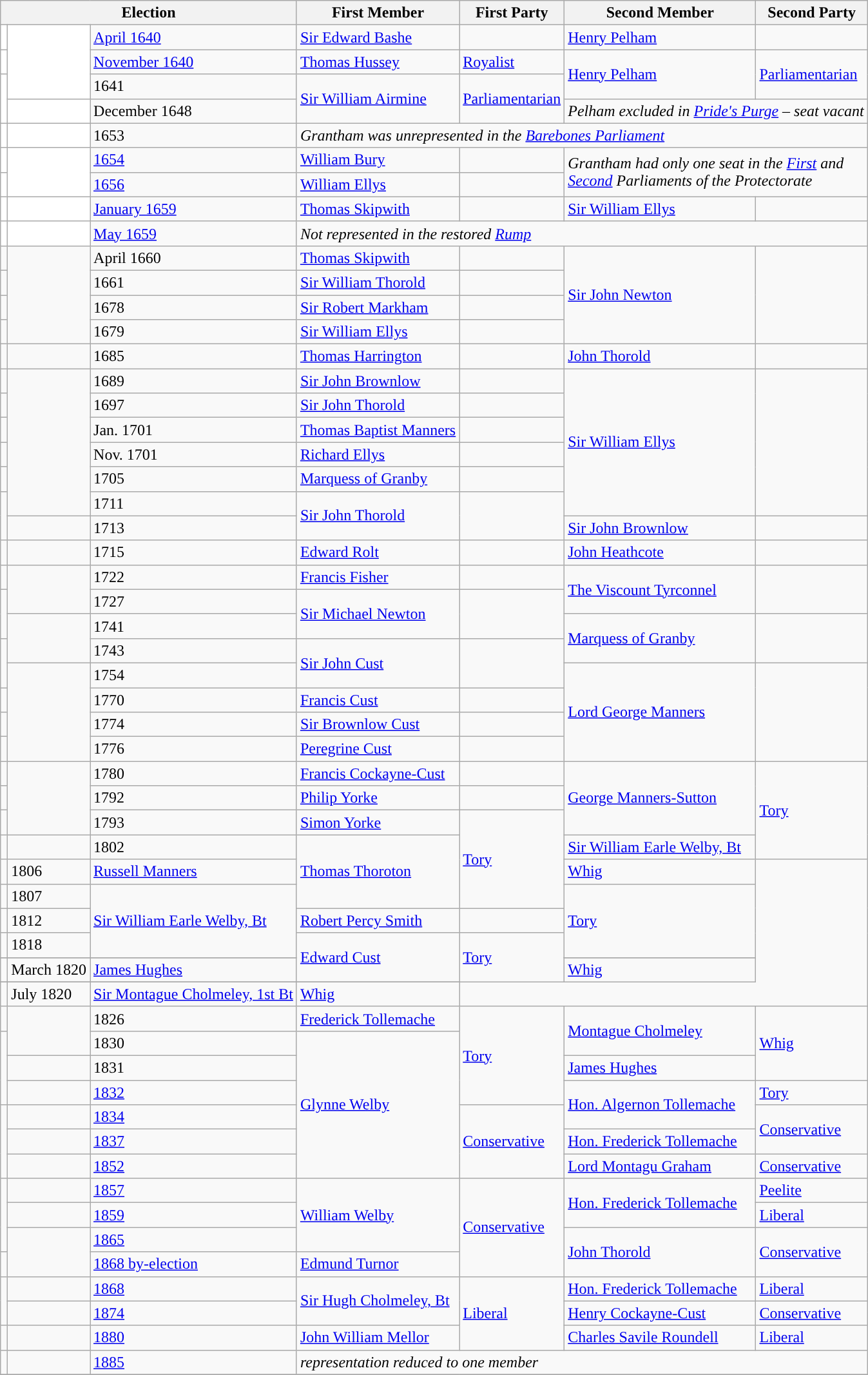<table class="wikitable">
<tr>
<th colspan="3">Election</th>
<th>First Member</th>
<th>First Party</th>
<th>Second Member</th>
<th>Second Party</th>
</tr>
<tr>
<td style="color:inherit;background-color: white"></td>
<td rowspan="3" style="color:inherit;background-color: white"></td>
<td><a href='#'>April 1640</a></td>
<td><a href='#'>Sir Edward Bashe</a></td>
<td></td>
<td><a href='#'>Henry Pelham</a></td>
<td></td>
</tr>
<tr>
<td style="color:inherit;background-color: white"></td>
<td><a href='#'>November 1640</a></td>
<td><a href='#'>Thomas Hussey</a></td>
<td><a href='#'>Royalist</a></td>
<td rowspan="2"><a href='#'>Henry Pelham</a></td>
<td rowspan="2"><a href='#'>Parliamentarian</a></td>
</tr>
<tr>
<td rowspan="2" style="color:inherit;background-color: white"></td>
<td>1641</td>
<td rowspan="2"><a href='#'>Sir William Airmine</a></td>
<td rowspan="2"><a href='#'>Parliamentarian</a></td>
</tr>
<tr>
<td style="color:inherit;background-color: white"></td>
<td>December 1648</td>
<td colspan="2"><em>Pelham excluded in <a href='#'>Pride's Purge</a> – seat vacant</em></td>
</tr>
<tr>
<td style="color:inherit;background-color: white"></td>
<td style="color:inherit;background-color: white"></td>
<td>1653</td>
<td colspan="4"><em>Grantham was unrepresented in the <a href='#'>Barebones Parliament</a></em></td>
</tr>
<tr>
<td style="color:inherit;background-color: white"></td>
<td rowspan="2" style="color:inherit;background-color: white"></td>
<td><a href='#'>1654</a></td>
<td><a href='#'>William Bury</a></td>
<td></td>
<td rowspan="2" colspan="2"><em>Grantham had only one seat in the <a href='#'>First</a>  and <br><a href='#'>Second</a> Parliaments of the Protectorate</em></td>
</tr>
<tr>
<td style="color:inherit;background-color: white"></td>
<td><a href='#'>1656</a></td>
<td><a href='#'>William Ellys</a></td>
<td></td>
</tr>
<tr>
<td style="color:inherit;background-color: white"></td>
<td style="color:inherit;background-color: white"></td>
<td><a href='#'>January 1659</a></td>
<td><a href='#'>Thomas Skipwith</a></td>
<td></td>
<td><a href='#'>Sir William Ellys</a></td>
<td></td>
</tr>
<tr>
<td style="color:inherit;background-color: white"></td>
<td style="color:inherit;background-color: white"></td>
<td><a href='#'>May 1659</a></td>
<td colspan="4"><em>Not represented in the restored <a href='#'>Rump</a></em></td>
</tr>
<tr>
<td></td>
<td rowspan="4"></td>
<td>April 1660</td>
<td><a href='#'>Thomas Skipwith</a></td>
<td></td>
<td rowspan="4"><a href='#'>Sir John Newton</a></td>
<td rowspan="4"></td>
</tr>
<tr>
<td></td>
<td>1661</td>
<td><a href='#'>Sir William Thorold</a></td>
<td></td>
</tr>
<tr>
<td></td>
<td>1678</td>
<td><a href='#'>Sir Robert Markham</a></td>
<td></td>
</tr>
<tr>
<td></td>
<td>1679</td>
<td><a href='#'>Sir William Ellys</a></td>
<td></td>
</tr>
<tr>
<td></td>
<td></td>
<td>1685</td>
<td><a href='#'>Thomas Harrington</a></td>
<td></td>
<td><a href='#'>John Thorold</a></td>
<td></td>
</tr>
<tr>
<td></td>
<td rowspan="6"></td>
<td>1689</td>
<td><a href='#'>Sir John Brownlow</a></td>
<td></td>
<td rowspan="6"><a href='#'>Sir William Ellys</a></td>
<td rowspan="6"></td>
</tr>
<tr>
<td></td>
<td>1697</td>
<td><a href='#'>Sir John Thorold</a></td>
<td></td>
</tr>
<tr>
<td></td>
<td>Jan. 1701</td>
<td><a href='#'>Thomas Baptist Manners</a></td>
<td></td>
</tr>
<tr>
<td></td>
<td>Nov. 1701</td>
<td><a href='#'>Richard Ellys</a></td>
<td></td>
</tr>
<tr>
<td></td>
<td>1705</td>
<td><a href='#'>Marquess of Granby</a></td>
<td></td>
</tr>
<tr>
<td rowspan="2"></td>
<td>1711</td>
<td rowspan="2"><a href='#'>Sir John Thorold</a></td>
<td rowspan="2"></td>
</tr>
<tr>
<td></td>
<td>1713</td>
<td><a href='#'>Sir John Brownlow</a></td>
<td></td>
</tr>
<tr>
<td></td>
<td></td>
<td>1715</td>
<td><a href='#'>Edward Rolt</a></td>
<td></td>
<td><a href='#'>John Heathcote</a></td>
<td></td>
</tr>
<tr>
<td></td>
<td rowspan="2"></td>
<td>1722</td>
<td><a href='#'>Francis Fisher</a></td>
<td></td>
<td rowspan="2"><a href='#'>The Viscount Tyrconnel</a></td>
<td rowspan="2"></td>
</tr>
<tr>
<td rowspan="2"></td>
<td>1727</td>
<td rowspan="2"><a href='#'>Sir Michael Newton</a></td>
<td rowspan="2"></td>
</tr>
<tr>
<td rowspan="2"></td>
<td>1741</td>
<td rowspan="2"><a href='#'>Marquess of Granby</a></td>
<td rowspan="2"></td>
</tr>
<tr>
<td rowspan="2"></td>
<td>1743</td>
<td rowspan="2"><a href='#'>Sir John Cust</a></td>
<td rowspan="2"></td>
</tr>
<tr>
<td rowspan="4"></td>
<td>1754</td>
<td rowspan="4"><a href='#'>Lord George Manners</a></td>
<td rowspan="4"></td>
</tr>
<tr>
<td></td>
<td>1770</td>
<td><a href='#'>Francis Cust</a></td>
<td></td>
</tr>
<tr>
<td></td>
<td>1774</td>
<td><a href='#'>Sir Brownlow Cust</a></td>
<td></td>
</tr>
<tr>
<td></td>
<td>1776</td>
<td><a href='#'>Peregrine Cust</a></td>
<td></td>
</tr>
<tr>
<td></td>
<td rowspan="3" style="color:inherit;background-color: "></td>
<td>1780</td>
<td><a href='#'>Francis Cockayne-Cust</a></td>
<td></td>
<td rowspan="3"><a href='#'>George Manners-Sutton</a></td>
<td rowspan="4"><a href='#'>Tory</a></td>
</tr>
<tr>
<td></td>
<td>1792</td>
<td><a href='#'>Philip Yorke</a></td>
<td></td>
</tr>
<tr>
<td style="color:inherit;background-color: "></td>
<td>1793</td>
<td><a href='#'>Simon Yorke</a></td>
<td rowspan="4"><a href='#'>Tory</a></td>
</tr>
<tr>
<td style="color:inherit;background-color: "></td>
<td style="color:inherit;background-color: "></td>
<td>1802</td>
<td rowspan="3"><a href='#'>Thomas Thoroton</a></td>
<td><a href='#'>Sir William Earle Welby, Bt</a></td>
</tr>
<tr>
<td style="color:inherit;background-color: "></td>
<td>1806</td>
<td><a href='#'>Russell Manners</a></td>
<td><a href='#'>Whig</a></td>
</tr>
<tr>
<td style="color:inherit;background-color: "></td>
<td>1807</td>
<td rowspan="3"><a href='#'>Sir William Earle Welby, Bt</a></td>
<td rowspan="3"><a href='#'>Tory</a></td>
</tr>
<tr>
<td></td>
<td>1812</td>
<td><a href='#'>Robert Percy Smith</a></td>
<td></td>
</tr>
<tr>
<td style="color:inherit;background-color: "></td>
<td>1818</td>
<td rowspan="3"><a href='#'>Edward Cust</a></td>
<td rowspan="3"><a href='#'>Tory</a></td>
</tr>
<tr>
</tr>
<tr>
<td style="color:inherit;background-color: "></td>
<td>March 1820</td>
<td><a href='#'>James Hughes</a></td>
<td><a href='#'>Whig</a></td>
</tr>
<tr>
</tr>
<tr>
<td style="color:inherit;background-color: "></td>
<td>July 1820</td>
<td><a href='#'>Sir Montague Cholmeley, 1st Bt</a></td>
<td><a href='#'>Whig</a></td>
</tr>
<tr>
<td style="color:inherit;background-color: "></td>
<td rowspan="2" style="color:inherit;background-color: "></td>
<td>1826</td>
<td><a href='#'>Frederick Tollemache</a></td>
<td rowspan="4"><a href='#'>Tory</a></td>
<td rowspan="2"><a href='#'>Montague Cholmeley</a></td>
<td rowspan="3"><a href='#'>Whig</a></td>
</tr>
<tr>
<td rowspan="3" style="color:inherit;background-color: "></td>
<td>1830</td>
<td rowspan="6"><a href='#'>Glynne Welby</a></td>
</tr>
<tr>
<td style="color:inherit;background-color: "></td>
<td>1831</td>
<td><a href='#'>James Hughes</a></td>
</tr>
<tr>
<td style="color:inherit;background-color: "></td>
<td><a href='#'>1832</a></td>
<td rowspan="2"><a href='#'>Hon. Algernon Tollemache</a></td>
<td><a href='#'>Tory</a></td>
</tr>
<tr>
<td rowspan="3" style="color:inherit;background-color: "></td>
<td style="color:inherit;background-color: "></td>
<td><a href='#'>1834</a></td>
<td rowspan="3"><a href='#'>Conservative</a></td>
<td rowspan="2"><a href='#'>Conservative</a></td>
</tr>
<tr>
<td style="color:inherit;background-color: "></td>
<td><a href='#'>1837</a></td>
<td><a href='#'>Hon. Frederick Tollemache</a></td>
</tr>
<tr>
<td style="color:inherit;background-color: "></td>
<td><a href='#'>1852</a></td>
<td><a href='#'>Lord Montagu Graham</a></td>
<td><a href='#'>Conservative</a></td>
</tr>
<tr>
<td rowspan="3" style="color:inherit;background-color: "></td>
<td style="color:inherit;background-color: "></td>
<td><a href='#'>1857</a></td>
<td rowspan="3"><a href='#'>William Welby</a></td>
<td rowspan="4"><a href='#'>Conservative</a></td>
<td rowspan="2"><a href='#'>Hon. Frederick Tollemache</a></td>
<td><a href='#'>Peelite</a></td>
</tr>
<tr>
<td style="color:inherit;background-color: "></td>
<td><a href='#'>1859</a></td>
<td><a href='#'>Liberal</a></td>
</tr>
<tr>
<td rowspan="2" style="color:inherit;background-color: "></td>
<td><a href='#'>1865</a></td>
<td rowspan="2"><a href='#'>John Thorold</a></td>
<td rowspan="2"><a href='#'>Conservative</a></td>
</tr>
<tr>
<td style="color:inherit;background-color: "></td>
<td><a href='#'>1868 by-election</a></td>
<td><a href='#'>Edmund Turnor</a></td>
</tr>
<tr>
<td rowspan="2" style="color:inherit;background-color: "></td>
<td style="color:inherit;background-color: "></td>
<td><a href='#'>1868</a></td>
<td rowspan="2"><a href='#'>Sir Hugh Cholmeley, Bt</a></td>
<td rowspan="3"><a href='#'>Liberal</a></td>
<td><a href='#'>Hon. Frederick Tollemache</a></td>
<td><a href='#'>Liberal</a></td>
</tr>
<tr>
<td style="color:inherit;background-color: "></td>
<td><a href='#'>1874</a></td>
<td><a href='#'>Henry Cockayne-Cust</a></td>
<td><a href='#'>Conservative</a></td>
</tr>
<tr>
<td style="color:inherit;background-color: "></td>
<td style="color:inherit;background-color: "></td>
<td><a href='#'>1880</a></td>
<td><a href='#'>John William Mellor</a></td>
<td><a href='#'>Charles Savile Roundell</a></td>
<td><a href='#'>Liberal</a></td>
</tr>
<tr>
<td></td>
<td></td>
<td><a href='#'>1885</a></td>
<td colspan="4"><em>representation reduced to one member</em></td>
</tr>
<tr>
</tr>
</table>
